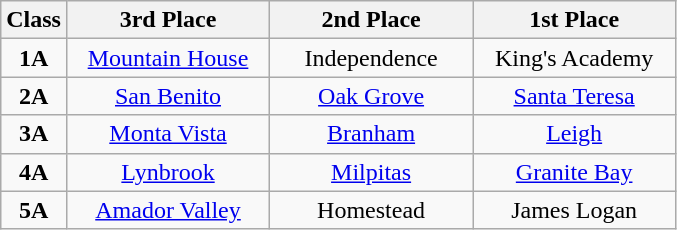<table class="wikitable" style="text-align: center;">
<tr>
<th>Class</th>
<th style="min-width: 8em;">3rd Place</th>
<th style="min-width: 8em;">2nd Place</th>
<th style="min-width: 8em;">1st Place</th>
</tr>
<tr>
<td><strong>1A</strong></td>
<td><a href='#'>Mountain House</a></td>
<td>Independence</td>
<td>King's Academy</td>
</tr>
<tr>
<td><strong>2A</strong></td>
<td><a href='#'>San Benito</a></td>
<td><a href='#'>Oak Grove</a></td>
<td><a href='#'>Santa Teresa</a></td>
</tr>
<tr>
<td><strong>3A</strong></td>
<td><a href='#'>Monta Vista</a></td>
<td><a href='#'>Branham</a></td>
<td><a href='#'>Leigh</a></td>
</tr>
<tr>
<td><strong>4A</strong></td>
<td><a href='#'>Lynbrook</a></td>
<td><a href='#'>Milpitas</a></td>
<td><a href='#'>Granite Bay</a></td>
</tr>
<tr>
<td><strong>5A</strong></td>
<td><a href='#'>Amador Valley</a></td>
<td>Homestead</td>
<td>James Logan</td>
</tr>
</table>
